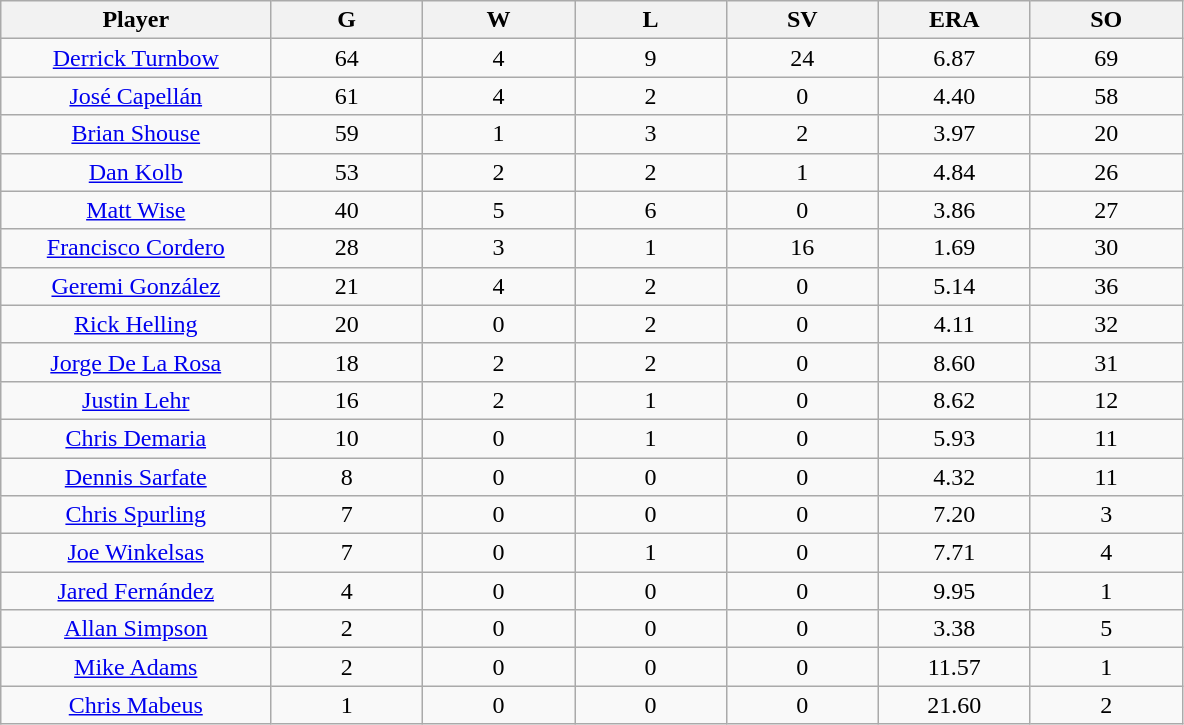<table class="wikitable sortable">
<tr>
<th bgcolor="#DDDDFF" width="16%">Player</th>
<th bgcolor="#DDDDFF" width="9%">G</th>
<th bgcolor="#DDDDFF" width="9%">W</th>
<th bgcolor="#DDDDFF" width="9%">L</th>
<th bgcolor="#DDDDFF" width="9%">SV</th>
<th bgcolor="#DDDDFF" width="9%">ERA</th>
<th bgcolor="#DDDDFF" width="9%">SO</th>
</tr>
<tr align="center">
<td><a href='#'>Derrick Turnbow</a></td>
<td>64</td>
<td>4</td>
<td>9</td>
<td>24</td>
<td>6.87</td>
<td>69</td>
</tr>
<tr align=center>
<td><a href='#'>José Capellán</a></td>
<td>61</td>
<td>4</td>
<td>2</td>
<td>0</td>
<td>4.40</td>
<td>58</td>
</tr>
<tr align=center>
<td><a href='#'>Brian Shouse</a></td>
<td>59</td>
<td>1</td>
<td>3</td>
<td>2</td>
<td>3.97</td>
<td>20</td>
</tr>
<tr align=center>
<td><a href='#'>Dan Kolb</a></td>
<td>53</td>
<td>2</td>
<td>2</td>
<td>1</td>
<td>4.84</td>
<td>26</td>
</tr>
<tr align=center>
<td><a href='#'>Matt Wise</a></td>
<td>40</td>
<td>5</td>
<td>6</td>
<td>0</td>
<td>3.86</td>
<td>27</td>
</tr>
<tr align=center>
<td><a href='#'>Francisco Cordero</a></td>
<td>28</td>
<td>3</td>
<td>1</td>
<td>16</td>
<td>1.69</td>
<td>30</td>
</tr>
<tr align=center>
<td><a href='#'>Geremi González</a></td>
<td>21</td>
<td>4</td>
<td>2</td>
<td>0</td>
<td>5.14</td>
<td>36</td>
</tr>
<tr align=center>
<td><a href='#'>Rick Helling</a></td>
<td>20</td>
<td>0</td>
<td>2</td>
<td>0</td>
<td>4.11</td>
<td>32</td>
</tr>
<tr align=center>
<td><a href='#'>Jorge De La Rosa</a></td>
<td>18</td>
<td>2</td>
<td>2</td>
<td>0</td>
<td>8.60</td>
<td>31</td>
</tr>
<tr align=center>
<td><a href='#'>Justin Lehr</a></td>
<td>16</td>
<td>2</td>
<td>1</td>
<td>0</td>
<td>8.62</td>
<td>12</td>
</tr>
<tr align=center>
<td><a href='#'>Chris Demaria</a></td>
<td>10</td>
<td>0</td>
<td>1</td>
<td>0</td>
<td>5.93</td>
<td>11</td>
</tr>
<tr align=center>
<td><a href='#'>Dennis Sarfate</a></td>
<td>8</td>
<td>0</td>
<td>0</td>
<td>0</td>
<td>4.32</td>
<td>11</td>
</tr>
<tr align=center>
<td><a href='#'>Chris Spurling</a></td>
<td>7</td>
<td>0</td>
<td>0</td>
<td>0</td>
<td>7.20</td>
<td>3</td>
</tr>
<tr align=center>
<td><a href='#'>Joe Winkelsas</a></td>
<td>7</td>
<td>0</td>
<td>1</td>
<td>0</td>
<td>7.71</td>
<td>4</td>
</tr>
<tr align=center>
<td><a href='#'>Jared Fernández</a></td>
<td>4</td>
<td>0</td>
<td>0</td>
<td>0</td>
<td>9.95</td>
<td>1</td>
</tr>
<tr align=center>
<td><a href='#'>Allan Simpson</a></td>
<td>2</td>
<td>0</td>
<td>0</td>
<td>0</td>
<td>3.38</td>
<td>5</td>
</tr>
<tr align=center>
<td><a href='#'>Mike Adams</a></td>
<td>2</td>
<td>0</td>
<td>0</td>
<td>0</td>
<td>11.57</td>
<td>1</td>
</tr>
<tr align=center>
<td><a href='#'>Chris Mabeus</a></td>
<td>1</td>
<td>0</td>
<td>0</td>
<td>0</td>
<td>21.60</td>
<td>2</td>
</tr>
</table>
